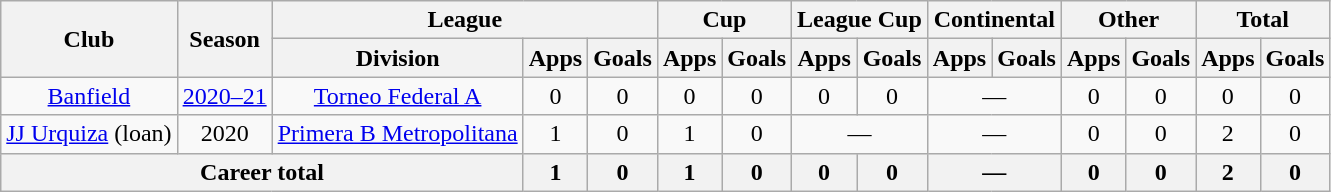<table class="wikitable" style="text-align:center">
<tr>
<th rowspan="2">Club</th>
<th rowspan="2">Season</th>
<th colspan="3">League</th>
<th colspan="2">Cup</th>
<th colspan="2">League Cup</th>
<th colspan="2">Continental</th>
<th colspan="2">Other</th>
<th colspan="2">Total</th>
</tr>
<tr>
<th>Division</th>
<th>Apps</th>
<th>Goals</th>
<th>Apps</th>
<th>Goals</th>
<th>Apps</th>
<th>Goals</th>
<th>Apps</th>
<th>Goals</th>
<th>Apps</th>
<th>Goals</th>
<th>Apps</th>
<th>Goals</th>
</tr>
<tr>
<td rowspan="1"><a href='#'>Banfield</a></td>
<td><a href='#'>2020–21</a></td>
<td rowspan="1"><a href='#'>Torneo Federal A</a></td>
<td>0</td>
<td>0</td>
<td>0</td>
<td>0</td>
<td>0</td>
<td>0</td>
<td colspan="2">—</td>
<td>0</td>
<td>0</td>
<td>0</td>
<td>0</td>
</tr>
<tr>
<td rowspan="1"><a href='#'>JJ Urquiza</a> (loan)</td>
<td>2020</td>
<td rowspan="1"><a href='#'>Primera B Metropolitana</a></td>
<td>1</td>
<td>0</td>
<td>1</td>
<td>0</td>
<td colspan="2">—</td>
<td colspan="2">—</td>
<td>0</td>
<td>0</td>
<td>2</td>
<td>0</td>
</tr>
<tr>
<th colspan="3">Career total</th>
<th>1</th>
<th>0</th>
<th>1</th>
<th>0</th>
<th>0</th>
<th>0</th>
<th colspan="2">—</th>
<th>0</th>
<th>0</th>
<th>2</th>
<th>0</th>
</tr>
</table>
